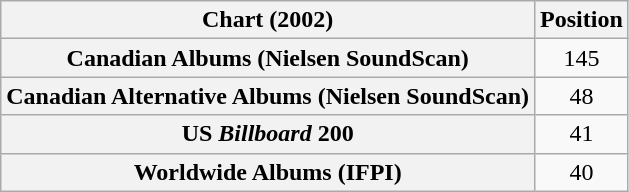<table class="wikitable plainrowheaders">
<tr>
<th>Chart (2002)</th>
<th>Position</th>
</tr>
<tr>
<th scope="row">Canadian Albums (Nielsen SoundScan)</th>
<td align="center">145</td>
</tr>
<tr>
<th scope="row">Canadian Alternative Albums (Nielsen SoundScan)</th>
<td align="center">48</td>
</tr>
<tr>
<th scope="row">US <em>Billboard</em> 200</th>
<td style="text-align:center;">41</td>
</tr>
<tr>
<th scope="row">Worldwide Albums (IFPI)</th>
<td style="text-align:center;">40</td>
</tr>
</table>
